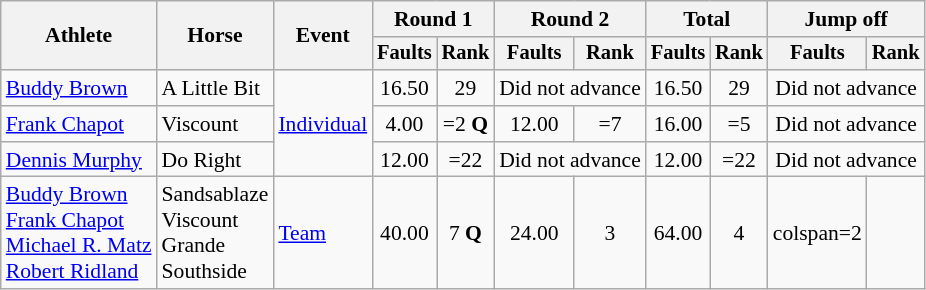<table class=wikitable style=font-size:90%;text-align:center>
<tr>
<th rowspan=2>Athlete</th>
<th rowspan=2>Horse</th>
<th rowspan=2>Event</th>
<th colspan=2>Round 1</th>
<th colspan=2>Round 2</th>
<th colspan=2>Total</th>
<th colspan=2>Jump off</th>
</tr>
<tr style=font-size:95%>
<th>Faults</th>
<th>Rank</th>
<th>Faults</th>
<th>Rank</th>
<th>Faults</th>
<th>Rank</th>
<th>Faults</th>
<th>Rank</th>
</tr>
<tr>
<td align=left><a href='#'>Buddy Brown</a></td>
<td align=left>A Little Bit</td>
<td align=left rowspan=3><a href='#'>Individual</a></td>
<td>16.50</td>
<td>29</td>
<td colspan=2>Did not advance</td>
<td>16.50</td>
<td>29</td>
<td colspan=2>Did not advance</td>
</tr>
<tr>
<td align=left><a href='#'>Frank Chapot</a></td>
<td align=left>Viscount</td>
<td>4.00</td>
<td>=2 <strong>Q</strong></td>
<td>12.00</td>
<td>=7</td>
<td>16.00</td>
<td>=5</td>
<td colspan=2>Did not advance</td>
</tr>
<tr>
<td align=left><a href='#'>Dennis Murphy</a></td>
<td align=left>Do Right</td>
<td>12.00</td>
<td>=22</td>
<td colspan=2>Did not advance</td>
<td>12.00</td>
<td>=22</td>
<td colspan=2>Did not advance</td>
</tr>
<tr>
<td align=left><a href='#'>Buddy Brown</a><br><a href='#'>Frank Chapot</a><br><a href='#'>Michael R. Matz</a><br><a href='#'>Robert Ridland</a></td>
<td align=left>Sandsablaze<br>Viscount<br>Grande<br>Southside</td>
<td align=left><a href='#'>Team</a></td>
<td>40.00</td>
<td>7 <strong>Q</strong></td>
<td>24.00</td>
<td>3</td>
<td>64.00</td>
<td>4</td>
<td>colspan=2 </td>
</tr>
</table>
